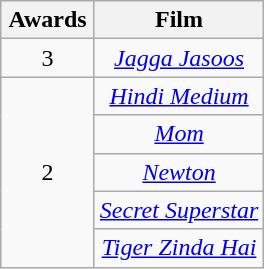<table class="wikitable plainrowheaders" style="text-align:center;">
<tr>
<th scope="col" style="width:55px;">Awards</th>
<th scope="col" style="text-align:center;">Film</th>
</tr>
<tr>
<td scope="row" style="text-align:center">3</td>
<td><em><a href='#'>Jagga Jasoos</a></em></td>
</tr>
<tr>
<td rowspan="5">2</td>
<td><em><a href='#'>Hindi Medium</a></em></td>
</tr>
<tr>
<td><a href='#'><em>Mom</em></a></td>
</tr>
<tr>
<td><a href='#'><em>Newton</em></a></td>
</tr>
<tr>
<td><em><a href='#'>Secret Superstar</a></em></td>
</tr>
<tr>
<td><em><a href='#'>Tiger Zinda Hai</a></em></td>
</tr>
</table>
